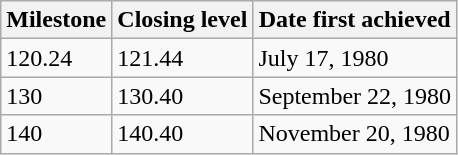<table class="wikitable">
<tr>
<th>Milestone</th>
<th>Closing level</th>
<th>Date first achieved</th>
</tr>
<tr>
<td>120.24</td>
<td>121.44</td>
<td>July 17, 1980</td>
</tr>
<tr>
<td>130</td>
<td>130.40</td>
<td>September 22, 1980</td>
</tr>
<tr>
<td>140</td>
<td>140.40</td>
<td>November 20, 1980</td>
</tr>
</table>
